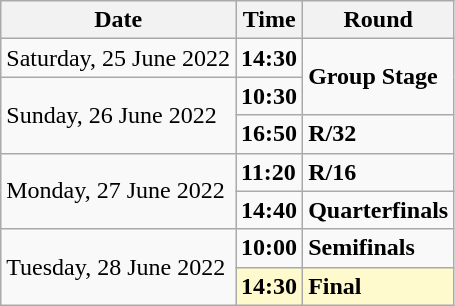<table class="wikitable">
<tr>
<th>Date</th>
<th>Time</th>
<th>Round</th>
</tr>
<tr>
<td>Saturday, 25 June 2022</td>
<td><strong>14:30</strong></td>
<td rowspan=2><strong>Group Stage</strong></td>
</tr>
<tr>
<td rowspan=2>Sunday, 26 June 2022</td>
<td><strong>10:30</strong></td>
</tr>
<tr>
<td><strong>16:50</strong></td>
<td><strong>R/32</strong></td>
</tr>
<tr>
<td rowspan=2>Monday, 27 June 2022</td>
<td><strong>11:20</strong></td>
<td><strong>R/16</strong></td>
</tr>
<tr>
<td><strong>14:40</strong></td>
<td><strong>Quarterfinals</strong></td>
</tr>
<tr>
<td rowspan=2>Tuesday, 28 June 2022</td>
<td><strong>10:00</strong></td>
<td><strong>Semifinals</strong></td>
</tr>
<tr style="background:lemonchiffon;">
<td><strong>14:30</strong></td>
<td><strong>Final</strong></td>
</tr>
</table>
